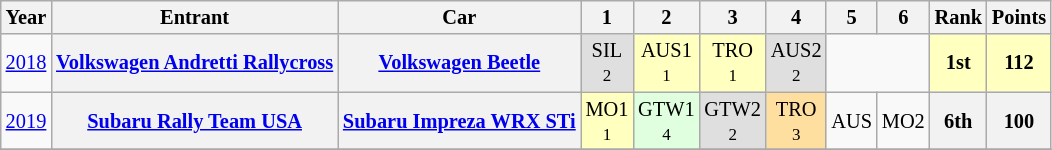<table class="wikitable" style="text-align:center; font-size:85%;">
<tr>
<th>Year</th>
<th>Entrant</th>
<th>Car</th>
<th>1</th>
<th>2</th>
<th>3</th>
<th>4</th>
<th>5</th>
<th>6</th>
<th>Rank</th>
<th>Points</th>
</tr>
<tr>
<td><a href='#'>2018</a></td>
<th nowrap><a href='#'>Volkswagen Andretti Rallycross</a></th>
<th nowrap><a href='#'>Volkswagen Beetle</a></th>
<td style="background:#DFDFDF;">SIL<br><small>2</small></td>
<td style="background:#ffffbf;">AUS1<br><small>1</small></td>
<td style="background:#ffffbf;">TRO<br><small>1</small></td>
<td style="background:#DFDFDF;">AUS2<br><small>2</small></td>
<td colspan=2></td>
<th style="background:#FFFFBF;">1st</th>
<th style="background:#FFFFBF;">112</th>
</tr>
<tr>
<td><a href='#'>2019</a></td>
<th nowrap><a href='#'>Subaru Rally Team USA</a></th>
<th nowrap><a href='#'>Subaru Impreza WRX STi</a></th>
<td style="background:#ffffbf;">MO1<br><small>1</small></td>
<td style="background:#dfffdf;">GTW1<br><small>4</small></td>
<td style="background:#dfdfdf;">GTW2<br><small>2</small></td>
<td style="background:#ffdf9f;">TRO<br><small>3</small></td>
<td>AUS</td>
<td>MO2</td>
<th>6th</th>
<th>100</th>
</tr>
<tr>
</tr>
</table>
